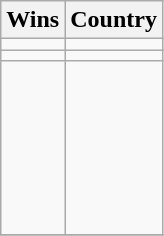<table class="wikitable">
<tr>
<th>Wins</th>
<th>Country</th>
</tr>
<tr>
<td></td>
<td></td>
</tr>
<tr>
<td></td>
<td></td>
</tr>
<tr>
<td></td>
<td><br><br><br><br><br><br></td>
</tr>
<tr>
</tr>
</table>
